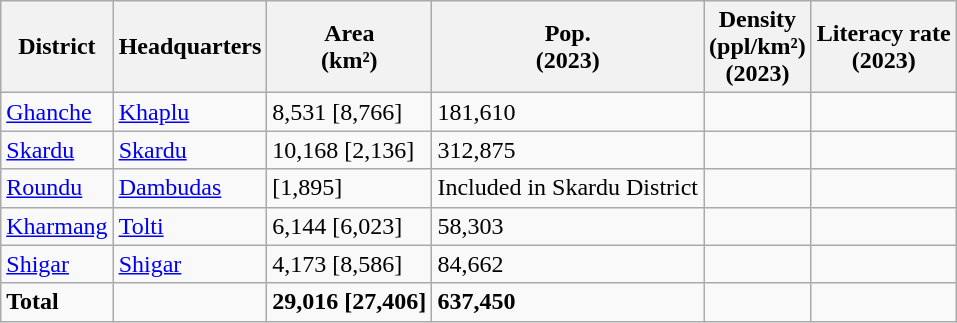<table class="wikitable sortable static-row-numbers static-row-header-hash">
<tr>
<th>District</th>
<th>Headquarters</th>
<th>Area<br>(km²)</th>
<th>Pop.<br>(2023)</th>
<th>Density<br>(ppl/km²)<br>(2023)</th>
<th>Literacy rate<br>(2023)</th>
</tr>
<tr>
<td><a href='#'>Ghanche</a></td>
<td><a href='#'>Khaplu</a></td>
<td>8,531 [8,766]</td>
<td>181,610</td>
<td></td>
<td></td>
</tr>
<tr>
<td><a href='#'>Skardu</a></td>
<td><a href='#'>Skardu</a></td>
<td>10,168 [2,136]</td>
<td>312,875</td>
<td></td>
<td></td>
</tr>
<tr>
<td><a href='#'>Roundu</a></td>
<td><a href='#'>Dambudas</a></td>
<td>[1,895]</td>
<td>Included in Skardu District</td>
<td></td>
<td></td>
</tr>
<tr>
<td><a href='#'>Kharmang</a></td>
<td><a href='#'>Tolti</a></td>
<td>6,144 [6,023]</td>
<td>58,303</td>
<td></td>
<td></td>
</tr>
<tr>
<td><a href='#'>Shigar</a></td>
<td><a href='#'>Shigar</a></td>
<td>4,173 [8,586]</td>
<td>84,662</td>
<td></td>
<td></td>
</tr>
<tr>
<td><strong>Total</strong></td>
<td></td>
<td><strong>29,016 [27,406]</strong></td>
<td><strong>637,450</strong></td>
<td></td>
<td></td>
</tr>
</table>
